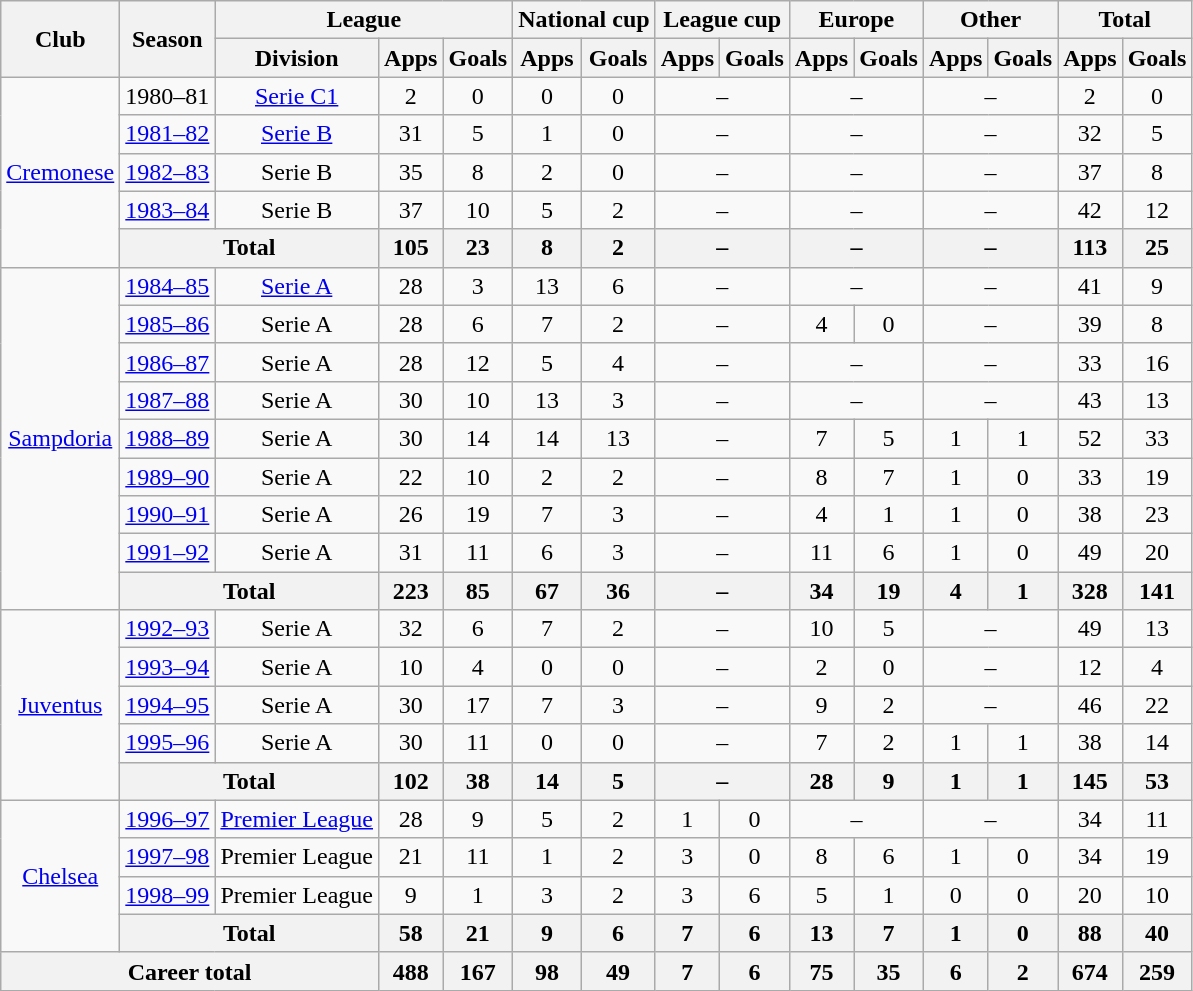<table class="wikitable" style="text-align:center">
<tr>
<th rowspan="2">Club</th>
<th rowspan="2">Season</th>
<th colspan="3">League</th>
<th colspan="2">National cup</th>
<th colspan="2">League cup</th>
<th colspan="2">Europe</th>
<th colspan="2">Other</th>
<th colspan="2">Total</th>
</tr>
<tr>
<th>Division</th>
<th>Apps</th>
<th>Goals</th>
<th>Apps</th>
<th>Goals</th>
<th>Apps</th>
<th>Goals</th>
<th>Apps</th>
<th>Goals</th>
<th>Apps</th>
<th>Goals</th>
<th>Apps</th>
<th>Goals</th>
</tr>
<tr>
<td rowspan="5"><a href='#'>Cremonese</a></td>
<td>1980–81</td>
<td><a href='#'>Serie C1</a></td>
<td>2</td>
<td>0</td>
<td>0</td>
<td>0</td>
<td colspan="2">–</td>
<td colspan="2">–</td>
<td colspan="2">–</td>
<td>2</td>
<td>0</td>
</tr>
<tr>
<td><a href='#'>1981–82</a></td>
<td><a href='#'>Serie B</a></td>
<td>31</td>
<td>5</td>
<td>1</td>
<td>0</td>
<td colspan="2">–</td>
<td colspan="2">–</td>
<td colspan="2">–</td>
<td>32</td>
<td>5</td>
</tr>
<tr>
<td><a href='#'>1982–83</a></td>
<td>Serie B</td>
<td>35</td>
<td>8</td>
<td>2</td>
<td>0</td>
<td colspan="2">–</td>
<td colspan="2">–</td>
<td colspan="2">–</td>
<td>37</td>
<td>8</td>
</tr>
<tr>
<td><a href='#'>1983–84</a></td>
<td>Serie B</td>
<td>37</td>
<td>10</td>
<td>5</td>
<td>2</td>
<td colspan="2">–</td>
<td colspan="2">–</td>
<td colspan="2">–</td>
<td>42</td>
<td>12</td>
</tr>
<tr>
<th colspan="2">Total</th>
<th>105</th>
<th>23</th>
<th>8</th>
<th>2</th>
<th colspan="2">–</th>
<th colspan="2">–</th>
<th colspan="2">–</th>
<th>113</th>
<th>25</th>
</tr>
<tr>
<td rowspan="9"><a href='#'>Sampdoria</a></td>
<td><a href='#'>1984–85</a></td>
<td><a href='#'>Serie A</a></td>
<td>28</td>
<td>3</td>
<td>13</td>
<td>6</td>
<td colspan="2">–</td>
<td colspan="2">–</td>
<td colspan="2">–</td>
<td>41</td>
<td>9</td>
</tr>
<tr>
<td><a href='#'>1985–86</a></td>
<td>Serie A</td>
<td>28</td>
<td>6</td>
<td>7</td>
<td>2</td>
<td colspan="2">–</td>
<td>4</td>
<td>0</td>
<td colspan="2">–</td>
<td>39</td>
<td>8</td>
</tr>
<tr>
<td><a href='#'>1986–87</a></td>
<td>Serie A</td>
<td>28</td>
<td>12</td>
<td>5</td>
<td>4</td>
<td colspan="2">–</td>
<td colspan="2">–</td>
<td colspan="2">–</td>
<td>33</td>
<td>16</td>
</tr>
<tr>
<td><a href='#'>1987–88</a></td>
<td>Serie A</td>
<td>30</td>
<td>10</td>
<td>13</td>
<td>3</td>
<td colspan="2">–</td>
<td colspan="2">–</td>
<td colspan="2">–</td>
<td>43</td>
<td>13</td>
</tr>
<tr>
<td><a href='#'>1988–89</a></td>
<td>Serie A</td>
<td>30</td>
<td>14</td>
<td>14</td>
<td>13</td>
<td colspan="2">–</td>
<td>7</td>
<td>5</td>
<td>1</td>
<td>1</td>
<td>52</td>
<td>33</td>
</tr>
<tr>
<td><a href='#'>1989–90</a></td>
<td>Serie A</td>
<td>22</td>
<td>10</td>
<td>2</td>
<td>2</td>
<td colspan="2">–</td>
<td>8</td>
<td>7</td>
<td>1</td>
<td>0</td>
<td>33</td>
<td>19</td>
</tr>
<tr>
<td><a href='#'>1990–91</a></td>
<td>Serie A</td>
<td>26</td>
<td>19</td>
<td>7</td>
<td>3</td>
<td colspan="2">–</td>
<td>4</td>
<td>1</td>
<td>1</td>
<td>0</td>
<td>38</td>
<td>23</td>
</tr>
<tr>
<td><a href='#'>1991–92</a></td>
<td>Serie A</td>
<td>31</td>
<td>11</td>
<td>6</td>
<td>3</td>
<td colspan="2">–</td>
<td>11</td>
<td>6</td>
<td>1</td>
<td>0</td>
<td>49</td>
<td>20</td>
</tr>
<tr>
<th colspan="2">Total</th>
<th>223</th>
<th>85</th>
<th>67</th>
<th>36</th>
<th colspan="2">–</th>
<th>34</th>
<th>19</th>
<th>4</th>
<th>1</th>
<th>328</th>
<th>141</th>
</tr>
<tr>
<td rowspan="5"><a href='#'>Juventus</a></td>
<td><a href='#'>1992–93</a></td>
<td>Serie A</td>
<td>32</td>
<td>6</td>
<td>7</td>
<td>2</td>
<td colspan="2">–</td>
<td>10</td>
<td>5</td>
<td colspan="2">–</td>
<td>49</td>
<td>13</td>
</tr>
<tr>
<td><a href='#'>1993–94</a></td>
<td>Serie A</td>
<td>10</td>
<td>4</td>
<td>0</td>
<td>0</td>
<td colspan="2">–</td>
<td>2</td>
<td>0</td>
<td colspan="2">–</td>
<td>12</td>
<td>4</td>
</tr>
<tr>
<td><a href='#'>1994–95</a></td>
<td>Serie A</td>
<td>30</td>
<td>17</td>
<td>7</td>
<td>3</td>
<td colspan="2">–</td>
<td>9</td>
<td>2</td>
<td colspan="2">–</td>
<td>46</td>
<td>22</td>
</tr>
<tr>
<td><a href='#'>1995–96</a></td>
<td>Serie A</td>
<td>30</td>
<td>11</td>
<td>0</td>
<td>0</td>
<td colspan="2">–</td>
<td>7</td>
<td>2</td>
<td>1</td>
<td>1</td>
<td>38</td>
<td>14</td>
</tr>
<tr>
<th colspan="2">Total</th>
<th>102</th>
<th>38</th>
<th>14</th>
<th>5</th>
<th colspan="2">–</th>
<th>28</th>
<th>9</th>
<th>1</th>
<th>1</th>
<th>145</th>
<th>53</th>
</tr>
<tr>
<td rowspan="4"><a href='#'>Chelsea</a></td>
<td><a href='#'>1996–97</a></td>
<td><a href='#'>Premier League</a></td>
<td>28</td>
<td>9</td>
<td>5</td>
<td>2</td>
<td>1</td>
<td>0</td>
<td colspan="2">–</td>
<td colspan="2">–</td>
<td>34</td>
<td>11</td>
</tr>
<tr>
<td><a href='#'>1997–98</a></td>
<td>Premier League</td>
<td>21</td>
<td>11</td>
<td>1</td>
<td>2</td>
<td>3</td>
<td>0</td>
<td>8</td>
<td>6</td>
<td>1</td>
<td>0</td>
<td>34</td>
<td>19</td>
</tr>
<tr>
<td><a href='#'>1998–99</a></td>
<td>Premier League</td>
<td>9</td>
<td>1</td>
<td>3</td>
<td>2</td>
<td>3</td>
<td>6</td>
<td>5</td>
<td>1</td>
<td>0</td>
<td>0</td>
<td>20</td>
<td>10</td>
</tr>
<tr>
<th colspan="2">Total</th>
<th>58</th>
<th>21</th>
<th>9</th>
<th>6</th>
<th>7</th>
<th>6</th>
<th>13</th>
<th>7</th>
<th>1</th>
<th>0</th>
<th>88</th>
<th>40</th>
</tr>
<tr>
<th colspan="3">Career total</th>
<th>488</th>
<th>167</th>
<th>98</th>
<th>49</th>
<th>7</th>
<th>6</th>
<th>75</th>
<th>35</th>
<th>6</th>
<th>2</th>
<th>674</th>
<th>259</th>
</tr>
</table>
